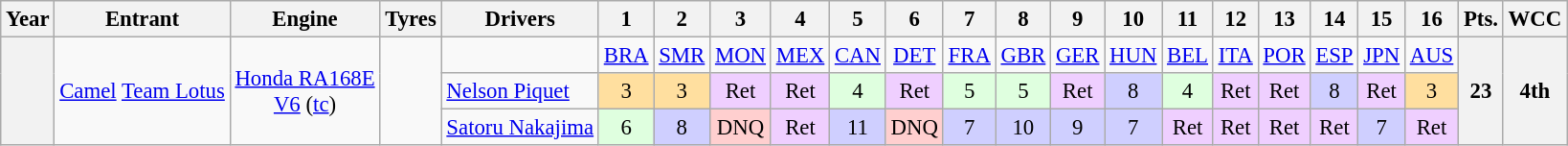<table class="wikitable" style="text-align:center; font-size:95%">
<tr>
<th>Year</th>
<th>Entrant</th>
<th>Engine</th>
<th>Tyres</th>
<th>Drivers</th>
<th>1</th>
<th>2</th>
<th>3</th>
<th>4</th>
<th>5</th>
<th>6</th>
<th>7</th>
<th>8</th>
<th>9</th>
<th>10</th>
<th>11</th>
<th>12</th>
<th>13</th>
<th>14</th>
<th>15</th>
<th>16</th>
<th>Pts.</th>
<th>WCC</th>
</tr>
<tr>
<th rowspan="3"></th>
<td rowspan="3"><a href='#'>Camel</a> <a href='#'>Team Lotus</a></td>
<td rowspan="3"><a href='#'>Honda RA168E</a><br><a href='#'>V6</a> (<a href='#'>tc</a>)</td>
<td rowspan="3"></td>
<td></td>
<td><a href='#'>BRA</a></td>
<td><a href='#'>SMR</a></td>
<td><a href='#'>MON</a></td>
<td><a href='#'>MEX</a></td>
<td><a href='#'>CAN</a></td>
<td><a href='#'>DET</a></td>
<td><a href='#'>FRA</a></td>
<td><a href='#'>GBR</a></td>
<td><a href='#'>GER</a></td>
<td><a href='#'>HUN</a></td>
<td><a href='#'>BEL</a></td>
<td><a href='#'>ITA</a></td>
<td><a href='#'>POR</a></td>
<td><a href='#'>ESP</a></td>
<td><a href='#'>JPN</a></td>
<td><a href='#'>AUS</a></td>
<th rowspan="3">23</th>
<th rowspan="3">4th</th>
</tr>
<tr>
<td align="left"><a href='#'>Nelson Piquet</a></td>
<td style="background:#FFDF9F;">3</td>
<td style="background:#FFDF9F;">3</td>
<td style="background:#EFCFFF;">Ret</td>
<td style="background:#EFCFFF;">Ret</td>
<td style="background:#DFFFDF;">4</td>
<td style="background:#EFCFFF;">Ret</td>
<td style="background:#DFFFDF;">5</td>
<td style="background:#DFFFDF;">5</td>
<td style="background:#EFCFFF;">Ret</td>
<td style="background:#CFCFFF;">8</td>
<td style="background:#DFFFDF;">4</td>
<td style="background:#EFCFFF;">Ret</td>
<td style="background:#EFCFFF;">Ret</td>
<td style="background:#CFCFFF;">8</td>
<td style="background:#EFCFFF;">Ret</td>
<td style="background:#FFDF9F;">3</td>
</tr>
<tr>
<td align="left"><a href='#'>Satoru Nakajima</a></td>
<td style="background:#DFFFDF;">6</td>
<td style="background:#CFCFFF;">8</td>
<td style="background:#FFCFCF;">DNQ</td>
<td style="background:#EFCFFF;">Ret</td>
<td style="background:#CFCFFF;">11</td>
<td style="background:#FFCFCF;">DNQ</td>
<td style="background:#CFCFFF;">7</td>
<td style="background:#CFCFFF;">10</td>
<td style="background:#CFCFFF;">9</td>
<td style="background:#CFCFFF;">7</td>
<td style="background:#EFCFFF;">Ret</td>
<td style="background:#EFCFFF;">Ret</td>
<td style="background:#EFCFFF;">Ret</td>
<td style="background:#EFCFFF;">Ret</td>
<td style="background:#CFCFFF;">7</td>
<td style="background:#EFCFFF;">Ret</td>
</tr>
</table>
